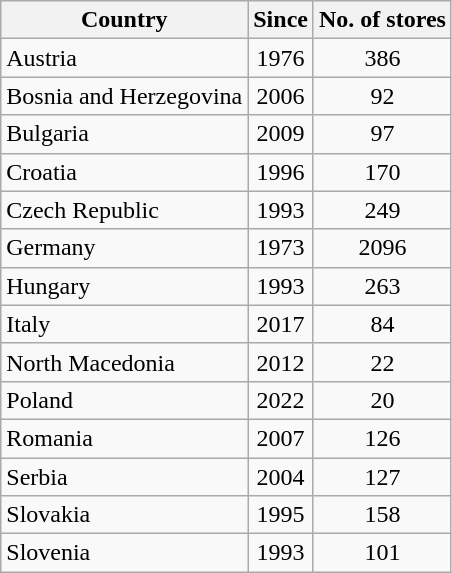<table class="wikitable sortable">
<tr>
<th>Country</th>
<th>Since</th>
<th>No. of stores</th>
</tr>
<tr>
<td>Austria</td>
<td align=center>1976</td>
<td align=center>386</td>
</tr>
<tr>
<td>Bosnia and Herzegovina</td>
<td align=center>2006</td>
<td align=center>92</td>
</tr>
<tr>
<td>Bulgaria</td>
<td align=center>2009</td>
<td align=center>97</td>
</tr>
<tr>
<td>Croatia</td>
<td align=center>1996</td>
<td align=center>170</td>
</tr>
<tr>
<td>Czech Republic</td>
<td align=center>1993</td>
<td align=center>249</td>
</tr>
<tr>
<td>Germany</td>
<td align=center>1973</td>
<td align=center>2096</td>
</tr>
<tr>
<td>Hungary</td>
<td align=center>1993</td>
<td align=center>263</td>
</tr>
<tr>
<td>Italy</td>
<td align=center>2017</td>
<td align=center>84</td>
</tr>
<tr>
<td>North Macedonia</td>
<td align="center">2012</td>
<td align=center>22</td>
</tr>
<tr>
<td>Poland</td>
<td align="center">2022</td>
<td align=center>20</td>
</tr>
<tr>
<td>Romania</td>
<td align=center>2007</td>
<td align=center>126</td>
</tr>
<tr>
<td>Serbia</td>
<td align="center">2004</td>
<td align="center">127</td>
</tr>
<tr>
<td>Slovakia</td>
<td align=center>1995</td>
<td align=center>158</td>
</tr>
<tr>
<td>Slovenia</td>
<td align=center>1993</td>
<td align=center>101</td>
</tr>
</table>
